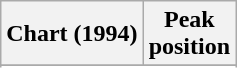<table class="wikitable sortable plainrowheaders" style="text-align:center">
<tr>
<th scope="col">Chart (1994)</th>
<th scope="col">Peak<br>position</th>
</tr>
<tr>
</tr>
<tr>
</tr>
<tr>
</tr>
<tr>
</tr>
<tr>
</tr>
<tr>
</tr>
<tr>
</tr>
<tr>
</tr>
</table>
